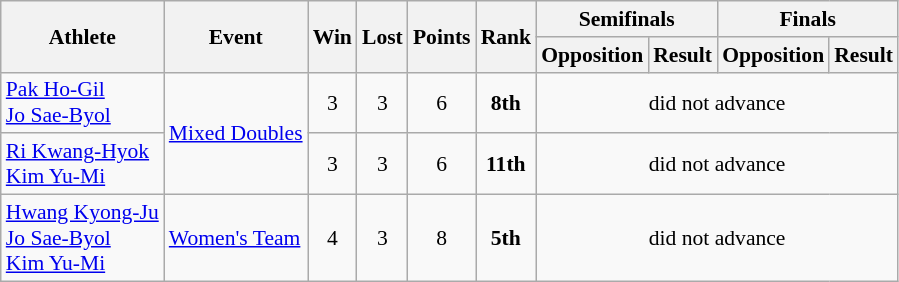<table class=wikitable style="font-size:90%">
<tr>
<th rowspan=2>Athlete</th>
<th rowspan=2>Event</th>
<th rowspan=2>Win</th>
<th rowspan=2>Lost</th>
<th rowspan=2>Points</th>
<th rowspan=2>Rank</th>
<th colspan=2>Semifinals</th>
<th colspan=2>Finals</th>
</tr>
<tr>
<th>Opposition</th>
<th>Result</th>
<th>Opposition</th>
<th>Result</th>
</tr>
<tr>
<td><a href='#'>Pak Ho-Gil</a><br><a href='#'>Jo Sae-Byol</a></td>
<td rowspan=2><a href='#'>Mixed Doubles</a></td>
<td align=center>3</td>
<td align=center>3</td>
<td align=center>6</td>
<td align=center><strong>8th</strong></td>
<td align=center colspan="7">did not advance</td>
</tr>
<tr>
<td><a href='#'>Ri Kwang-Hyok</a><br><a href='#'>Kim Yu-Mi</a></td>
<td align=center>3</td>
<td align=center>3</td>
<td align=center>6</td>
<td align=center><strong>11th</strong></td>
<td align=center colspan="7">did not advance</td>
</tr>
<tr>
<td><a href='#'>Hwang Kyong-Ju</a><br><a href='#'>Jo Sae-Byol</a><br><a href='#'>Kim Yu-Mi</a></td>
<td><a href='#'>Women's Team</a></td>
<td align=center>4</td>
<td align=center>3</td>
<td align=center>8</td>
<td align=center><strong>5th</strong></td>
<td align=center colspan="7">did not advance</td>
</tr>
</table>
